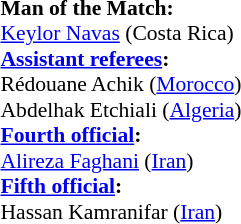<table width=50% style="font-size: 90%">
<tr>
<td><br><strong>Man of the Match:</strong>
<br><a href='#'>Keylor Navas</a> (Costa Rica)<br><strong><a href='#'>Assistant referees</a>:</strong>
<br>Rédouane Achik (<a href='#'>Morocco</a>)
<br>Abdelhak Etchiali (<a href='#'>Algeria</a>)
<br><strong><a href='#'>Fourth official</a>:</strong>
<br><a href='#'>Alireza Faghani</a> (<a href='#'>Iran</a>)
<br><strong><a href='#'>Fifth official</a>:</strong>
<br>Hassan Kamranifar (<a href='#'>Iran</a>)</td>
</tr>
</table>
